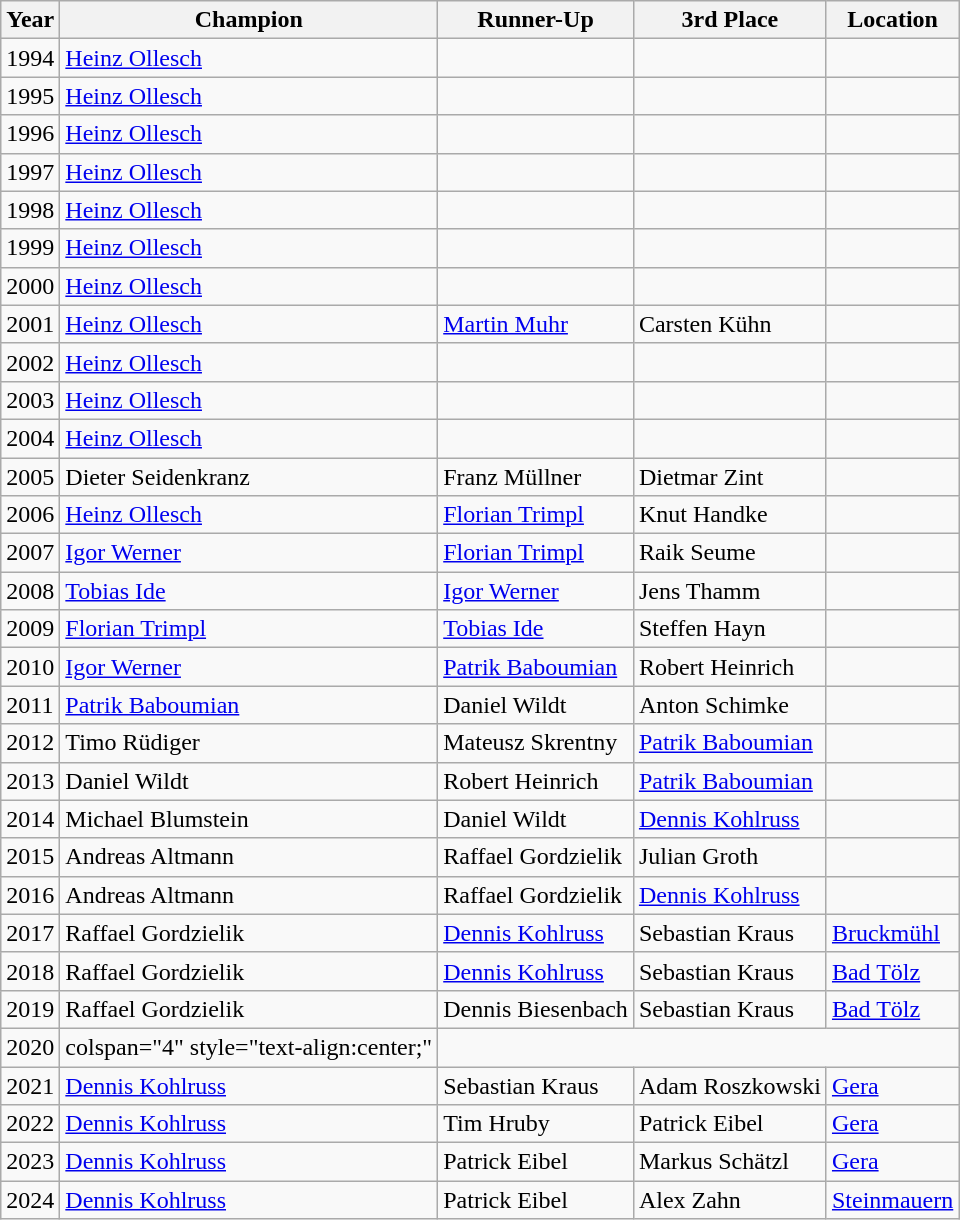<table class="wikitable">
<tr>
<th>Year</th>
<th>Champion</th>
<th>Runner-Up</th>
<th>3rd Place</th>
<th>Location</th>
</tr>
<tr>
<td>1994</td>
<td> <a href='#'>Heinz Ollesch</a></td>
<td></td>
<td></td>
<td></td>
</tr>
<tr>
<td>1995</td>
<td> <a href='#'>Heinz Ollesch</a></td>
<td></td>
<td></td>
<td></td>
</tr>
<tr>
<td>1996</td>
<td> <a href='#'>Heinz Ollesch</a></td>
<td></td>
<td></td>
<td></td>
</tr>
<tr>
<td>1997</td>
<td> <a href='#'>Heinz Ollesch</a></td>
<td></td>
<td></td>
<td></td>
</tr>
<tr>
<td>1998</td>
<td> <a href='#'>Heinz Ollesch</a></td>
<td></td>
<td></td>
<td></td>
</tr>
<tr>
<td>1999</td>
<td> <a href='#'>Heinz Ollesch</a></td>
<td></td>
<td></td>
<td></td>
</tr>
<tr>
<td>2000</td>
<td> <a href='#'>Heinz Ollesch</a></td>
<td></td>
<td></td>
<td></td>
</tr>
<tr>
<td>2001</td>
<td> <a href='#'>Heinz Ollesch</a></td>
<td> <a href='#'>Martin Muhr</a></td>
<td> Carsten Kühn</td>
<td></td>
</tr>
<tr>
<td>2002</td>
<td> <a href='#'>Heinz Ollesch</a></td>
<td></td>
<td></td>
<td></td>
</tr>
<tr>
<td>2003</td>
<td> <a href='#'>Heinz Ollesch</a></td>
<td></td>
<td></td>
<td></td>
</tr>
<tr>
<td>2004</td>
<td> <a href='#'>Heinz Ollesch</a></td>
<td></td>
<td></td>
<td></td>
</tr>
<tr>
<td>2005</td>
<td> Dieter Seidenkranz</td>
<td> Franz Müllner</td>
<td> Dietmar Zint</td>
<td></td>
</tr>
<tr>
<td>2006</td>
<td> <a href='#'>Heinz Ollesch</a></td>
<td> <a href='#'>Florian Trimpl</a></td>
<td> Knut Handke</td>
<td></td>
</tr>
<tr>
<td>2007</td>
<td> <a href='#'>Igor Werner</a></td>
<td> <a href='#'>Florian Trimpl</a></td>
<td> Raik Seume</td>
<td></td>
</tr>
<tr>
<td>2008</td>
<td> <a href='#'>Tobias Ide</a></td>
<td> <a href='#'>Igor Werner</a></td>
<td> Jens Thamm</td>
<td></td>
</tr>
<tr>
<td>2009</td>
<td> <a href='#'>Florian Trimpl</a></td>
<td> <a href='#'>Tobias Ide</a></td>
<td> Steffen Hayn</td>
<td></td>
</tr>
<tr>
<td>2010</td>
<td> <a href='#'>Igor Werner</a></td>
<td> <a href='#'>Patrik Baboumian</a></td>
<td> Robert Heinrich</td>
<td></td>
</tr>
<tr>
<td>2011</td>
<td> <a href='#'>Patrik Baboumian</a></td>
<td> Daniel Wildt</td>
<td> Anton Schimke</td>
<td></td>
</tr>
<tr>
<td>2012</td>
<td> Timo Rüdiger</td>
<td> Mateusz Skrentny</td>
<td> <a href='#'>Patrik Baboumian</a></td>
<td></td>
</tr>
<tr>
<td>2013</td>
<td> Daniel Wildt</td>
<td> Robert Heinrich</td>
<td> <a href='#'>Patrik Baboumian</a></td>
<td></td>
</tr>
<tr>
<td>2014</td>
<td> Michael Blumstein</td>
<td> Daniel Wildt</td>
<td> <a href='#'>Dennis Kohlruss</a></td>
<td></td>
</tr>
<tr>
<td>2015</td>
<td> Andreas Altmann</td>
<td> Raffael Gordzielik</td>
<td> Julian Groth</td>
<td></td>
</tr>
<tr>
<td>2016</td>
<td> Andreas Altmann</td>
<td> Raffael Gordzielik</td>
<td> <a href='#'>Dennis Kohlruss</a></td>
<td></td>
</tr>
<tr>
<td>2017</td>
<td> Raffael Gordzielik</td>
<td> <a href='#'>Dennis Kohlruss</a></td>
<td> Sebastian Kraus</td>
<td><a href='#'>Bruckmühl</a></td>
</tr>
<tr>
<td>2018</td>
<td> Raffael Gordzielik</td>
<td> <a href='#'>Dennis Kohlruss</a></td>
<td> Sebastian Kraus</td>
<td><a href='#'>Bad Tölz</a></td>
</tr>
<tr>
<td>2019</td>
<td> Raffael Gordzielik</td>
<td> Dennis Biesenbach</td>
<td> Sebastian Kraus</td>
<td><a href='#'>Bad Tölz</a></td>
</tr>
<tr>
<td>2020</td>
<td>colspan="4" style="text-align:center;" </td>
</tr>
<tr>
<td>2021</td>
<td> <a href='#'>Dennis Kohlruss</a></td>
<td> Sebastian Kraus</td>
<td> Adam Roszkowski</td>
<td><a href='#'>Gera</a></td>
</tr>
<tr>
<td>2022</td>
<td> <a href='#'>Dennis Kohlruss</a></td>
<td> Tim Hruby</td>
<td> Patrick Eibel</td>
<td><a href='#'>Gera</a></td>
</tr>
<tr>
<td>2023</td>
<td> <a href='#'>Dennis Kohlruss</a></td>
<td> Patrick Eibel</td>
<td> Markus Schätzl</td>
<td><a href='#'>Gera</a></td>
</tr>
<tr>
<td>2024</td>
<td> <a href='#'>Dennis Kohlruss</a></td>
<td> Patrick Eibel</td>
<td> Alex Zahn</td>
<td><a href='#'>Steinmauern</a></td>
</tr>
</table>
